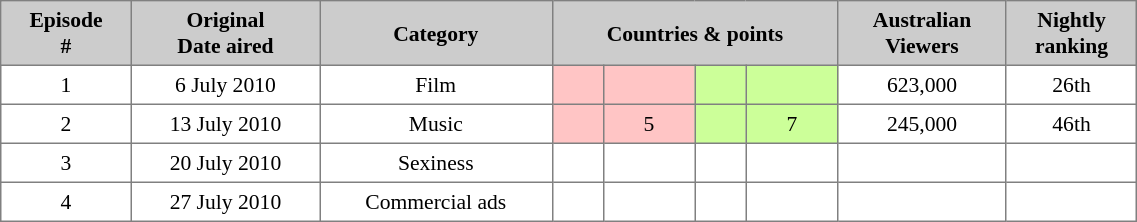<table border="1" cellpadding="4" cellspacing="0" style="text-align:center; font-size:90%; border-collapse:collapse;" width=60%>
<tr style="background:#ccc;">
<th>Episode<br>#</th>
<th>Original<br>Date aired</th>
<th>Category</th>
<th colspan=4>Countries & points</th>
<th>Australian<br>Viewers</th>
<th>Nightly<br>ranking</th>
</tr>
<tr>
<td>1</td>
<td>6 July 2010</td>
<td>Film</td>
<td style="background:#ffc5c5;"></td>
<td style="background:#ffc5c5;"></td>
<td style="background:#cf9;"></td>
<td style="background:#cf9;"></td>
<td>623,000</td>
<td>26th</td>
</tr>
<tr>
<td>2</td>
<td>13 July 2010</td>
<td>Music</td>
<td style="background:#ffc5c5;"></td>
<td style="background:#ffc5c5;">5</td>
<td style="background:#cf9;"></td>
<td style="background:#cf9;">7</td>
<td>245,000</td>
<td>46th</td>
</tr>
<tr>
<td>3</td>
<td>20 July 2010</td>
<td>Sexiness</td>
<td></td>
<td></td>
<td></td>
<td></td>
<td></td>
<td></td>
</tr>
<tr>
<td>4</td>
<td>27 July 2010</td>
<td>Commercial ads</td>
<td></td>
<td></td>
<td></td>
<td></td>
<td></td>
<td></td>
</tr>
</table>
